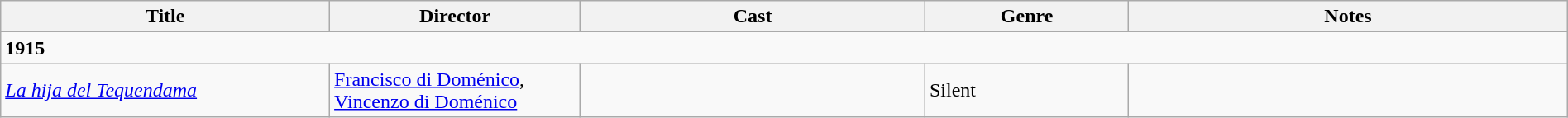<table class="wikitable" width= "100%">
<tr>
<th width=21%>Title</th>
<th width=16%>Director</th>
<th width=22%>Cast</th>
<th width=13%>Genre</th>
<th width=28%>Notes</th>
</tr>
<tr>
<td colspan="5" ><strong>1915</strong></td>
</tr>
<tr>
<td><em><a href='#'>La hija del Tequendama</a></em></td>
<td><a href='#'>Francisco di Doménico</a>, <a href='#'>Vincenzo di Doménico</a></td>
<td></td>
<td>Silent</td>
<td></td>
</tr>
</table>
